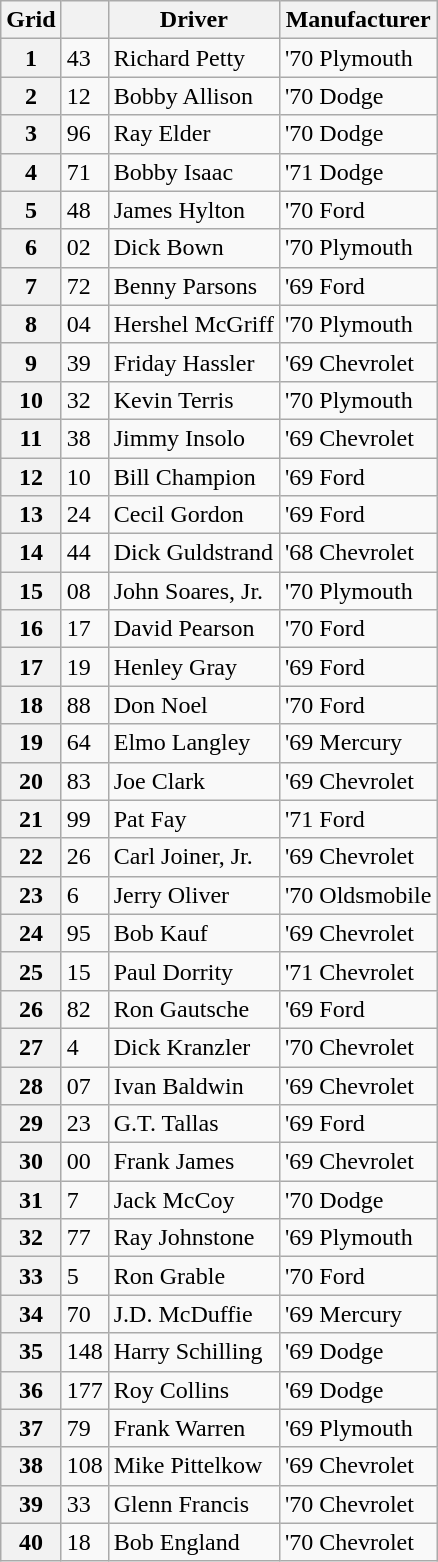<table class="wikitable">
<tr>
<th>Grid</th>
<th></th>
<th>Driver</th>
<th>Manufacturer</th>
</tr>
<tr>
<th>1</th>
<td>43</td>
<td>Richard Petty</td>
<td>'70 Plymouth</td>
</tr>
<tr>
<th>2</th>
<td>12</td>
<td>Bobby Allison</td>
<td>'70 Dodge</td>
</tr>
<tr>
<th>3</th>
<td>96</td>
<td>Ray Elder</td>
<td>'70 Dodge</td>
</tr>
<tr>
<th>4</th>
<td>71</td>
<td>Bobby Isaac</td>
<td>'71 Dodge</td>
</tr>
<tr>
<th>5</th>
<td>48</td>
<td>James Hylton</td>
<td>'70 Ford</td>
</tr>
<tr>
<th>6</th>
<td>02</td>
<td>Dick Bown</td>
<td>'70 Plymouth</td>
</tr>
<tr>
<th>7</th>
<td>72</td>
<td>Benny Parsons</td>
<td>'69 Ford</td>
</tr>
<tr>
<th>8</th>
<td>04</td>
<td>Hershel McGriff</td>
<td>'70 Plymouth</td>
</tr>
<tr>
<th>9</th>
<td>39</td>
<td>Friday Hassler</td>
<td>'69 Chevrolet</td>
</tr>
<tr>
<th>10</th>
<td>32</td>
<td>Kevin Terris</td>
<td>'70 Plymouth</td>
</tr>
<tr>
<th>11</th>
<td>38</td>
<td>Jimmy Insolo</td>
<td>'69 Chevrolet</td>
</tr>
<tr>
<th>12</th>
<td>10</td>
<td>Bill Champion</td>
<td>'69 Ford</td>
</tr>
<tr>
<th>13</th>
<td>24</td>
<td>Cecil Gordon</td>
<td>'69 Ford</td>
</tr>
<tr>
<th>14</th>
<td>44</td>
<td>Dick Guldstrand</td>
<td>'68 Chevrolet</td>
</tr>
<tr>
<th>15</th>
<td>08</td>
<td>John Soares, Jr.</td>
<td>'70 Plymouth</td>
</tr>
<tr>
<th>16</th>
<td>17</td>
<td>David Pearson</td>
<td>'70 Ford</td>
</tr>
<tr>
<th>17</th>
<td>19</td>
<td>Henley Gray</td>
<td>'69 Ford</td>
</tr>
<tr>
<th>18</th>
<td>88</td>
<td>Don Noel</td>
<td>'70 Ford</td>
</tr>
<tr>
<th>19</th>
<td>64</td>
<td>Elmo Langley</td>
<td>'69 Mercury</td>
</tr>
<tr>
<th>20</th>
<td>83</td>
<td>Joe Clark</td>
<td>'69 Chevrolet</td>
</tr>
<tr>
<th>21</th>
<td>99</td>
<td>Pat Fay</td>
<td>'71 Ford</td>
</tr>
<tr>
<th>22</th>
<td>26</td>
<td>Carl Joiner, Jr.</td>
<td>'69 Chevrolet</td>
</tr>
<tr>
<th>23</th>
<td>6</td>
<td>Jerry Oliver</td>
<td>'70 Oldsmobile</td>
</tr>
<tr>
<th>24</th>
<td>95</td>
<td>Bob Kauf</td>
<td>'69 Chevrolet</td>
</tr>
<tr>
<th>25</th>
<td>15</td>
<td>Paul Dorrity</td>
<td>'71 Chevrolet</td>
</tr>
<tr>
<th>26</th>
<td>82</td>
<td>Ron Gautsche</td>
<td>'69 Ford</td>
</tr>
<tr>
<th>27</th>
<td>4</td>
<td>Dick Kranzler</td>
<td>'70 Chevrolet</td>
</tr>
<tr>
<th>28</th>
<td>07</td>
<td>Ivan Baldwin</td>
<td>'69 Chevrolet</td>
</tr>
<tr>
<th>29</th>
<td>23</td>
<td>G.T. Tallas</td>
<td>'69 Ford</td>
</tr>
<tr>
<th>30</th>
<td>00</td>
<td>Frank James</td>
<td>'69 Chevrolet</td>
</tr>
<tr>
<th>31</th>
<td>7</td>
<td>Jack McCoy</td>
<td>'70 Dodge</td>
</tr>
<tr>
<th>32</th>
<td>77</td>
<td>Ray Johnstone</td>
<td>'69 Plymouth</td>
</tr>
<tr>
<th>33</th>
<td>5</td>
<td>Ron Grable</td>
<td>'70 Ford</td>
</tr>
<tr>
<th>34</th>
<td>70</td>
<td>J.D. McDuffie</td>
<td>'69 Mercury</td>
</tr>
<tr>
<th>35</th>
<td>148</td>
<td>Harry Schilling</td>
<td>'69 Dodge</td>
</tr>
<tr>
<th>36</th>
<td>177</td>
<td>Roy Collins</td>
<td>'69 Dodge</td>
</tr>
<tr>
<th>37</th>
<td>79</td>
<td>Frank Warren</td>
<td>'69 Plymouth</td>
</tr>
<tr>
<th>38</th>
<td>108</td>
<td>Mike Pittelkow</td>
<td>'69 Chevrolet</td>
</tr>
<tr>
<th>39</th>
<td>33</td>
<td>Glenn Francis</td>
<td>'70 Chevrolet</td>
</tr>
<tr>
<th>40</th>
<td>18</td>
<td>Bob England</td>
<td>'70 Chevrolet</td>
</tr>
</table>
